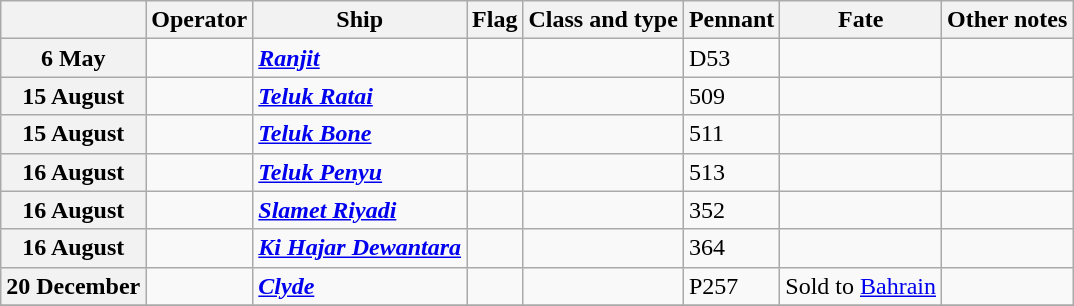<table Class="wikitable">
<tr>
<th></th>
<th>Operator</th>
<th>Ship</th>
<th>Flag</th>
<th>Class and type</th>
<th>Pennant</th>
<th>Fate</th>
<th>Other notes</th>
</tr>
<tr ---->
<th>6 May</th>
<td></td>
<td><a href='#'><strong><em>Ranjit</em></strong></a></td>
<td></td>
<td></td>
<td>D53</td>
<td></td>
<td></td>
</tr>
<tr ---->
<th>15 August</th>
<td></td>
<td><a href='#'><strong><em>Teluk Ratai</em></strong></a></td>
<td></td>
<td></td>
<td>509</td>
<td></td>
<td></td>
</tr>
<tr ---->
<th>15 August</th>
<td></td>
<td><a href='#'><strong><em>Teluk Bone</em></strong></a></td>
<td></td>
<td></td>
<td>511</td>
<td></td>
<td></td>
</tr>
<tr ---->
<th>16 August</th>
<td></td>
<td><a href='#'><strong><em>Teluk Penyu</em></strong></a></td>
<td></td>
<td></td>
<td>513</td>
<td></td>
<td></td>
</tr>
<tr ---->
<th>16 August</th>
<td></td>
<td><a href='#'><strong><em>Slamet Riyadi</em></strong></a></td>
<td></td>
<td></td>
<td>352</td>
<td></td>
<td></td>
</tr>
<tr ---->
<th>16 August</th>
<td></td>
<td><a href='#'><strong><em>Ki Hajar Dewantara</em></strong></a></td>
<td></td>
<td></td>
<td>364</td>
<td></td>
<td></td>
</tr>
<tr ---->
<th>20 December</th>
<td></td>
<td><a href='#'><strong><em>Clyde</em></strong></a></td>
<td></td>
<td></td>
<td>P257</td>
<td>Sold to <a href='#'>Bahrain</a></td>
<td></td>
</tr>
<tr ---->
</tr>
</table>
